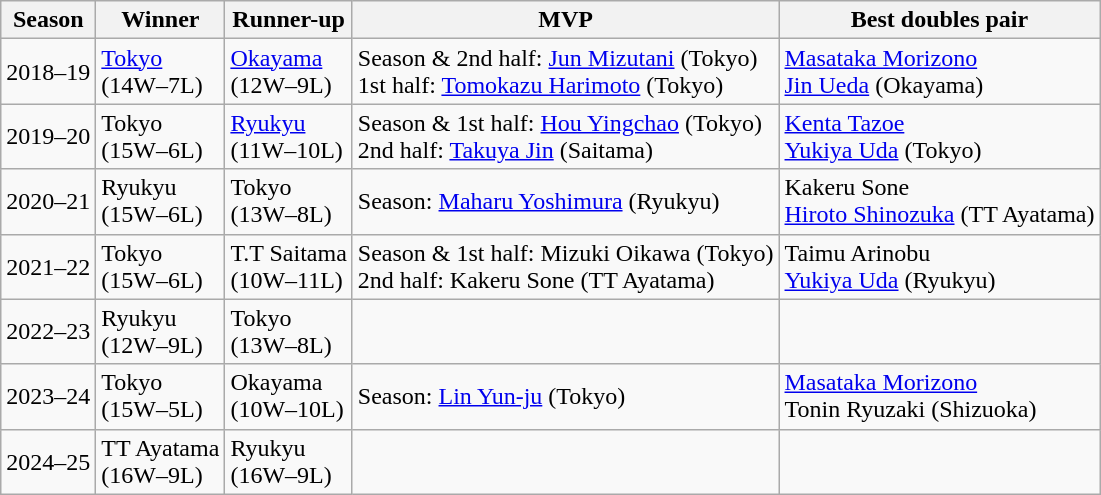<table class="wikitable">
<tr>
<th>Season</th>
<th>Winner</th>
<th>Runner-up</th>
<th>MVP</th>
<th>Best doubles pair</th>
</tr>
<tr>
<td>2018–19</td>
<td><a href='#'>Tokyo</a><br>(14W–7L)</td>
<td><a href='#'>Okayama</a><br>(12W–9L)</td>
<td>Season & 2nd half:  <a href='#'>Jun Mizutani</a> (Tokyo)<br>1st half:  <a href='#'>Tomokazu Harimoto</a> (Tokyo)</td>
<td> <a href='#'>Masataka Morizono</a><br> <a href='#'>Jin Ueda</a> (Okayama)</td>
</tr>
<tr>
<td>2019–20</td>
<td>Tokyo<br>(15W–6L)</td>
<td><a href='#'>Ryukyu</a><br>(11W–10L)</td>
<td>Season & 1st half:  <a href='#'>Hou Yingchao</a> (Tokyo)<br>2nd half:  <a href='#'>Takuya Jin</a> (Saitama)</td>
<td> <a href='#'>Kenta Tazoe</a><br> <a href='#'>Yukiya Uda</a> (Tokyo)</td>
</tr>
<tr>
<td>2020–21</td>
<td>Ryukyu<br>(15W–6L)</td>
<td>Tokyo<br>(13W–8L)</td>
<td>Season:  <a href='#'>Maharu Yoshimura</a> (Ryukyu)</td>
<td> Kakeru Sone<br> <a href='#'>Hiroto Shinozuka</a> (TT Ayatama)</td>
</tr>
<tr>
<td>2021–22</td>
<td>Tokyo<br>(15W–6L)</td>
<td>T.T Saitama<br>(10W–11L)</td>
<td>Season & 1st half:  Mizuki Oikawa (Tokyo)<br>2nd half:  Kakeru Sone (TT Ayatama)</td>
<td> Taimu Arinobu<br> <a href='#'>Yukiya Uda</a> (Ryukyu)</td>
</tr>
<tr>
<td>2022–23</td>
<td>Ryukyu<br>(12W–9L)</td>
<td>Tokyo<br>(13W–8L)</td>
<td></td>
<td></td>
</tr>
<tr>
<td>2023–24</td>
<td>Tokyo<br>(15W–5L)</td>
<td>Okayama<br>(10W–10L)</td>
<td>Season:  <a href='#'>Lin Yun-ju</a> (Tokyo)</td>
<td> <a href='#'>Masataka Morizono</a><br> Tonin Ryuzaki (Shizuoka)</td>
</tr>
<tr>
<td>2024–25</td>
<td>TT Ayatama<br>(16W–9L)</td>
<td>Ryukyu<br>(16W–9L)</td>
<td></td>
<td></td>
</tr>
</table>
